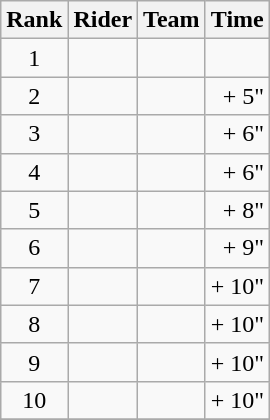<table class="wikitable">
<tr>
<th>Rank</th>
<th>Rider</th>
<th>Team</th>
<th>Time</th>
</tr>
<tr>
<td style="text-align:center;">1</td>
<td> </td>
<td></td>
<td align="right"></td>
</tr>
<tr>
<td style="text-align:center;">2</td>
<td></td>
<td></td>
<td align="right">+ 5"</td>
</tr>
<tr>
<td style="text-align:center;">3</td>
<td></td>
<td></td>
<td align="right">+ 6"</td>
</tr>
<tr>
<td style="text-align:center;">4</td>
<td> </td>
<td></td>
<td align="right">+ 6"</td>
</tr>
<tr>
<td style="text-align:center;">5</td>
<td></td>
<td></td>
<td align="right">+ 8"</td>
</tr>
<tr>
<td style="text-align:center;">6</td>
<td></td>
<td></td>
<td align="right">+ 9"</td>
</tr>
<tr>
<td style="text-align:center;">7</td>
<td></td>
<td></td>
<td align="right">+ 10"</td>
</tr>
<tr>
<td style="text-align:center;">8</td>
<td></td>
<td></td>
<td align="right">+ 10"</td>
</tr>
<tr>
<td style="text-align:center;">9</td>
<td></td>
<td></td>
<td align="right">+ 10"</td>
</tr>
<tr>
<td style="text-align:center;">10</td>
<td></td>
<td></td>
<td align="right">+ 10"</td>
</tr>
<tr>
</tr>
</table>
